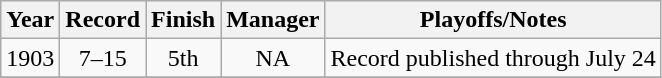<table class="wikitable">
<tr style="background: #F2F2F2;">
<th>Year</th>
<th>Record</th>
<th>Finish</th>
<th>Manager</th>
<th>Playoffs/Notes</th>
</tr>
<tr align=center>
<td>1903</td>
<td>7–15</td>
<td>5th</td>
<td>NA</td>
<td>Record published through July 24</td>
</tr>
<tr align=center>
</tr>
</table>
